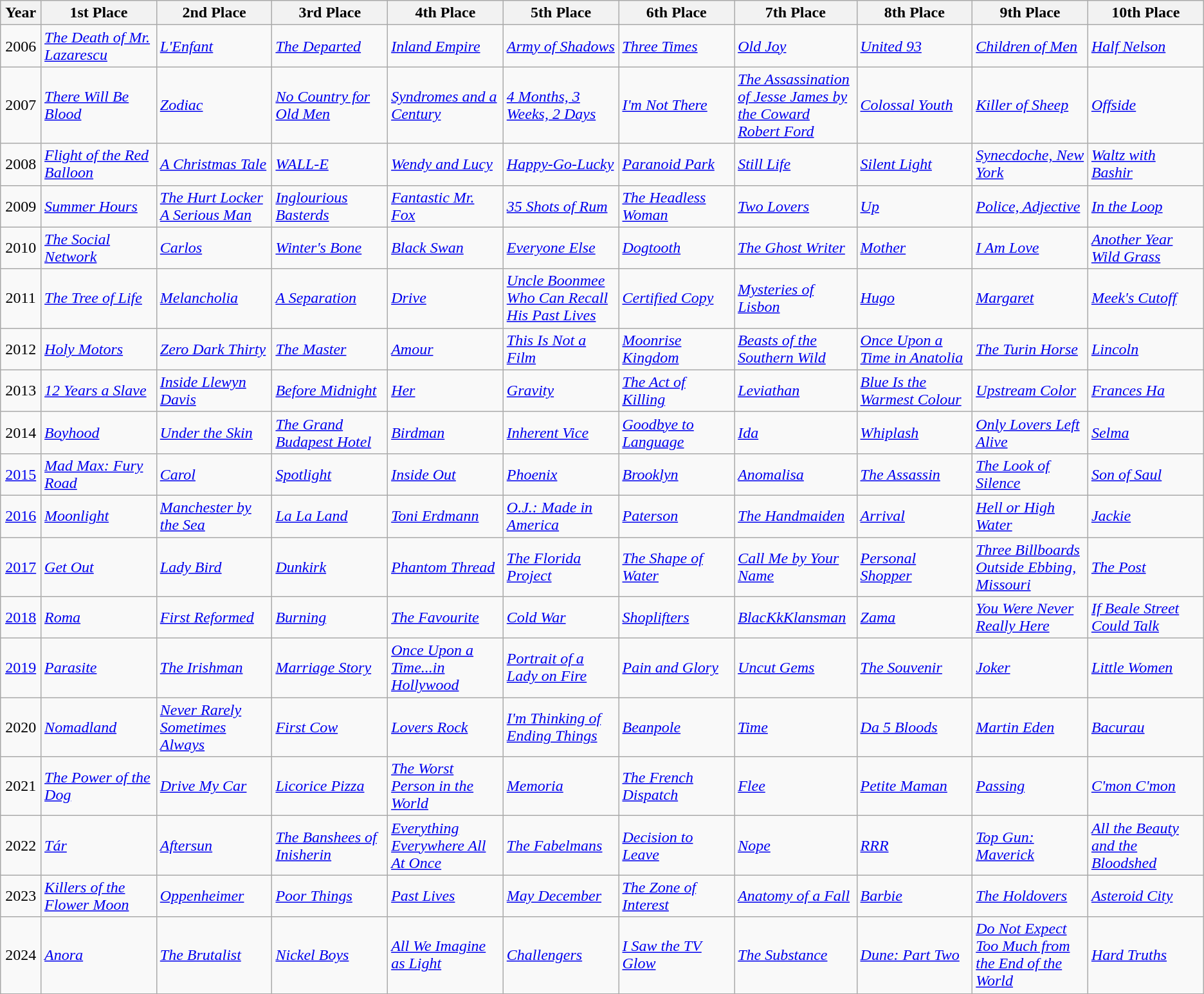<table class="wikitable">
<tr>
<th scope="col" width="3%">Year</th>
<th scope="col" width="9%">1st Place</th>
<th scope="col" width="9%">2nd Place</th>
<th scope="col" width="9%">3rd Place</th>
<th scope="col" width="9%">4th Place</th>
<th scope="col" width="9%">5th Place</th>
<th scope="col" width="9%">6th Place</th>
<th scope="col" width="9%">7th Place</th>
<th scope="col" width="9%">8th Place</th>
<th scope="col" width="9%">9th Place</th>
<th scope="col" width="9%">10th Place</th>
</tr>
<tr>
<td align="center">2006</td>
<td><em><a href='#'>The Death of Mr. Lazarescu</a></em></td>
<td><em><a href='#'>L'Enfant</a></em></td>
<td><em><a href='#'>The Departed</a></em></td>
<td><em><a href='#'>Inland Empire</a></em></td>
<td><em><a href='#'>Army of Shadows</a></em> </td>
<td><em><a href='#'>Three Times</a></em></td>
<td><em><a href='#'>Old Joy</a></em></td>
<td><em><a href='#'>United 93</a></em></td>
<td><em><a href='#'>Children of Men</a></em></td>
<td><em><a href='#'>Half Nelson</a></em></td>
</tr>
<tr>
<td align="center">2007</td>
<td><em><a href='#'>There Will Be Blood</a></em></td>
<td><em><a href='#'>Zodiac</a></em></td>
<td><em><a href='#'>No Country for Old Men</a></em></td>
<td><em><a href='#'>Syndromes and a Century</a></em></td>
<td><em><a href='#'>4 Months, 3 Weeks, 2 Days</a></em></td>
<td><em><a href='#'>I'm Not There</a></em></td>
<td><em><a href='#'>The Assassination of Jesse James by the Coward Robert Ford</a></em></td>
<td><em><a href='#'>Colossal Youth</a></em></td>
<td><em><a href='#'>Killer of Sheep</a></em> </td>
<td><em><a href='#'>Offside</a></em></td>
</tr>
<tr>
<td align="center">2008</td>
<td><em><a href='#'>Flight of the Red Balloon</a></em></td>
<td><em><a href='#'>A Christmas Tale</a></em></td>
<td><em><a href='#'>WALL-E</a></em></td>
<td><em><a href='#'>Wendy and Lucy</a></em></td>
<td><em><a href='#'>Happy-Go-Lucky</a></em></td>
<td><em><a href='#'>Paranoid Park</a></em></td>
<td><em><a href='#'>Still Life</a></em></td>
<td><em><a href='#'>Silent Light</a></em></td>
<td><em><a href='#'>Synecdoche, New York</a></em></td>
<td><em><a href='#'>Waltz with Bashir</a></em></td>
</tr>
<tr>
<td align="center">2009</td>
<td><em><a href='#'>Summer Hours</a></em></td>
<td><em><a href='#'>The Hurt Locker</a></em><br><em><a href='#'>A Serious Man</a></em></td>
<td><em><a href='#'>Inglourious Basterds</a></em></td>
<td><em><a href='#'>Fantastic Mr. Fox</a></em></td>
<td><em><a href='#'>35 Shots of Rum</a></em></td>
<td><em><a href='#'>The Headless Woman</a></em></td>
<td><em><a href='#'>Two Lovers</a></em></td>
<td><em><a href='#'>Up</a></em></td>
<td><em><a href='#'>Police, Adjective</a></em></td>
<td><em><a href='#'>In the Loop</a></em></td>
</tr>
<tr>
<td align="center">2010</td>
<td><em><a href='#'>The Social Network</a></em></td>
<td><em><a href='#'>Carlos</a></em></td>
<td><em><a href='#'>Winter's Bone</a></em></td>
<td><em><a href='#'>Black Swan</a></em></td>
<td><em><a href='#'>Everyone Else</a></em></td>
<td><em><a href='#'>Dogtooth</a></em></td>
<td><em><a href='#'>The Ghost Writer</a></em></td>
<td><em><a href='#'>Mother</a></em></td>
<td><em><a href='#'>I Am Love</a></em></td>
<td><em><a href='#'>Another Year</a></em><br><em><a href='#'>Wild Grass</a></em></td>
</tr>
<tr>
<td align="center">2011</td>
<td><em><a href='#'>The Tree of Life</a></em></td>
<td><em><a href='#'>Melancholia</a></em></td>
<td><em><a href='#'>A Separation</a></em></td>
<td><em><a href='#'>Drive</a></em></td>
<td><em><a href='#'>Uncle Boonmee Who Can Recall His Past Lives</a></em></td>
<td><em><a href='#'>Certified Copy</a></em></td>
<td><em><a href='#'>Mysteries of Lisbon</a></em></td>
<td><em><a href='#'>Hugo</a></em></td>
<td><em><a href='#'>Margaret</a></em></td>
<td><em><a href='#'>Meek's Cutoff</a></em></td>
</tr>
<tr>
<td align="center">2012</td>
<td><em><a href='#'>Holy Motors</a></em></td>
<td><em><a href='#'>Zero Dark Thirty</a></em></td>
<td><em><a href='#'>The Master</a></em></td>
<td><em><a href='#'>Amour</a></em></td>
<td><em><a href='#'>This Is Not a Film</a></em></td>
<td><em><a href='#'>Moonrise Kingdom</a></em></td>
<td><em><a href='#'>Beasts of the Southern Wild</a></em></td>
<td><em><a href='#'>Once Upon a Time in Anatolia</a></em></td>
<td><em><a href='#'>The Turin Horse</a></em></td>
<td><em><a href='#'>Lincoln</a></em></td>
</tr>
<tr>
<td align="center">2013</td>
<td><em><a href='#'>12 Years a Slave</a></em></td>
<td><em><a href='#'>Inside Llewyn Davis</a></em></td>
<td><em><a href='#'>Before Midnight</a></em></td>
<td><em><a href='#'>Her</a></em></td>
<td><em><a href='#'>Gravity</a></em></td>
<td><em><a href='#'>The Act of Killing</a></em></td>
<td><em><a href='#'>Leviathan</a></em></td>
<td><em><a href='#'>Blue Is the Warmest Colour</a></em></td>
<td><em><a href='#'>Upstream Color</a></em></td>
<td><em><a href='#'>Frances Ha</a></em></td>
</tr>
<tr>
<td align="center">2014</td>
<td><em><a href='#'>Boyhood</a></em></td>
<td><em><a href='#'>Under the Skin</a></em></td>
<td><em><a href='#'>The Grand Budapest Hotel</a></em></td>
<td><em><a href='#'>Birdman</a></em></td>
<td><em><a href='#'>Inherent Vice</a></em></td>
<td><em><a href='#'>Goodbye to Language</a></em></td>
<td><em><a href='#'>Ida</a></em></td>
<td><em><a href='#'>Whiplash</a></em></td>
<td><em><a href='#'>Only Lovers Left Alive</a></em></td>
<td><em><a href='#'>Selma</a></em></td>
</tr>
<tr>
<td align="center"><a href='#'>2015</a></td>
<td><em><a href='#'>Mad Max: Fury Road</a></em></td>
<td><em><a href='#'>Carol</a></em></td>
<td><em><a href='#'>Spotlight</a></em></td>
<td><em><a href='#'>Inside Out</a></em></td>
<td><em><a href='#'>Phoenix</a></em></td>
<td><em><a href='#'>Brooklyn</a></em></td>
<td><em><a href='#'>Anomalisa</a></em></td>
<td><em><a href='#'>The Assassin</a></em></td>
<td><em><a href='#'>The Look of Silence</a></em></td>
<td><em><a href='#'>Son of Saul</a></em></td>
</tr>
<tr>
<td align="center"><a href='#'>2016</a></td>
<td><em><a href='#'>Moonlight</a></em></td>
<td><em><a href='#'>Manchester by the Sea</a></em></td>
<td><em><a href='#'>La La Land</a></em></td>
<td><em><a href='#'>Toni Erdmann</a></em></td>
<td><em><a href='#'>O.J.: Made in America</a></em></td>
<td><em><a href='#'>Paterson</a></em></td>
<td><em><a href='#'>The Handmaiden</a></em></td>
<td><em><a href='#'>Arrival</a></em></td>
<td><em><a href='#'>Hell or High Water</a></em></td>
<td><em><a href='#'>Jackie</a></em></td>
</tr>
<tr>
<td align="center"><a href='#'>2017</a></td>
<td><em><a href='#'>Get Out</a></em></td>
<td><em><a href='#'>Lady Bird</a></em></td>
<td><em><a href='#'>Dunkirk</a></em></td>
<td><em><a href='#'>Phantom Thread</a></em></td>
<td><em><a href='#'>The Florida Project</a></em></td>
<td><em><a href='#'>The Shape of Water</a></em></td>
<td><em><a href='#'>Call Me by Your Name</a></em></td>
<td><em><a href='#'>Personal Shopper</a></em></td>
<td><em><a href='#'>Three Billboards Outside Ebbing, Missouri</a></em></td>
<td><em><a href='#'>The Post</a></em></td>
</tr>
<tr>
<td align="center"><a href='#'>2018</a></td>
<td><em><a href='#'>Roma</a></em></td>
<td><em><a href='#'>First Reformed</a></em></td>
<td><em><a href='#'>Burning</a></em></td>
<td><em><a href='#'>The Favourite</a></em></td>
<td><em><a href='#'>Cold War</a></em></td>
<td><em><a href='#'>Shoplifters</a></em></td>
<td><em><a href='#'>BlacKkKlansman</a></em></td>
<td><em><a href='#'>Zama</a></em></td>
<td><em><a href='#'>You Were Never Really Here</a></em></td>
<td><em><a href='#'>If Beale Street Could Talk</a></em></td>
</tr>
<tr>
<td align="center"><a href='#'>2019</a></td>
<td><em><a href='#'>Parasite</a></em></td>
<td><em><a href='#'>The Irishman</a></em></td>
<td><em><a href='#'>Marriage Story</a></em></td>
<td><em><a href='#'>Once Upon a Time...in Hollywood</a></em></td>
<td><em><a href='#'>Portrait of a Lady on Fire</a></em></td>
<td><em><a href='#'>Pain and Glory</a></em></td>
<td><em><a href='#'>Uncut Gems</a></em></td>
<td><em><a href='#'>The Souvenir</a></em></td>
<td><em><a href='#'>Joker</a></em></td>
<td><em><a href='#'>Little Women</a></em></td>
</tr>
<tr>
<td align="center">2020</td>
<td><em><a href='#'>Nomadland</a></em></td>
<td><em><a href='#'>Never Rarely Sometimes Always</a></em></td>
<td><em><a href='#'>First Cow</a></em></td>
<td><em><a href='#'>Lovers Rock</a></em></td>
<td><em><a href='#'>I'm Thinking of Ending Things</a></em></td>
<td><em><a href='#'>Beanpole</a></em></td>
<td><em><a href='#'>Time</a></em></td>
<td><em><a href='#'>Da 5 Bloods</a></em></td>
<td><em><a href='#'>Martin Eden</a></em></td>
<td><em><a href='#'>Bacurau</a></em></td>
</tr>
<tr>
<td align="center">2021</td>
<td><em><a href='#'>The Power of the Dog</a></em></td>
<td><em><a href='#'>Drive My Car</a></em></td>
<td><em><a href='#'>Licorice Pizza</a></em></td>
<td><em><a href='#'>The Worst Person in the World</a></em></td>
<td><em><a href='#'>Memoria</a></em></td>
<td><em><a href='#'>The French Dispatch</a></em></td>
<td><em><a href='#'>Flee</a></em></td>
<td><em><a href='#'>Petite Maman</a></em></td>
<td><em><a href='#'>Passing</a></em></td>
<td><em><a href='#'>C'mon C'mon</a></em></td>
</tr>
<tr>
<td align="center">2022</td>
<td><em><a href='#'>Tár</a></em></td>
<td><em><a href='#'>Aftersun</a></em></td>
<td><em><a href='#'>The Banshees of Inisherin</a></em></td>
<td><em><a href='#'>Everything Everywhere All At Once</a></em></td>
<td><em><a href='#'>The Fabelmans</a></em></td>
<td><em><a href='#'>Decision to Leave</a></em></td>
<td><em><a href='#'>Nope</a></em></td>
<td><em><a href='#'>RRR</a></em></td>
<td><em><a href='#'>Top Gun: Maverick</a></em></td>
<td><em><a href='#'>All the Beauty and the Bloodshed</a></em></td>
</tr>
<tr>
<td align="center">2023</td>
<td><em><a href='#'>Killers of the Flower Moon</a></em></td>
<td><em><a href='#'>Oppenheimer</a></em></td>
<td><em><a href='#'>Poor Things</a></em></td>
<td><em><a href='#'>Past Lives</a></em></td>
<td><em><a href='#'>May December</a></em></td>
<td><em><a href='#'>The Zone of Interest</a></em></td>
<td><em><a href='#'>Anatomy of a Fall</a></em></td>
<td><em><a href='#'>Barbie</a></em></td>
<td><em><a href='#'>The Holdovers</a></em></td>
<td><em><a href='#'>Asteroid City</a></em></td>
</tr>
<tr>
<td align="center">2024</td>
<td><em><a href='#'>Anora</a></em></td>
<td><em><a href='#'>The Brutalist</a></em></td>
<td><em><a href='#'>Nickel Boys</a></em></td>
<td><em><a href='#'>All We Imagine as Light</a></em></td>
<td><em><a href='#'>Challengers</a></em></td>
<td><em><a href='#'>I Saw the TV Glow</a></em></td>
<td><em><a href='#'>The Substance</a></em></td>
<td><em><a href='#'>Dune: Part Two</a></em></td>
<td><em><a href='#'>Do Not Expect Too Much from the End of the World</a></em></td>
<td><em><a href='#'>Hard Truths</a></em></td>
</tr>
<tr>
</tr>
</table>
